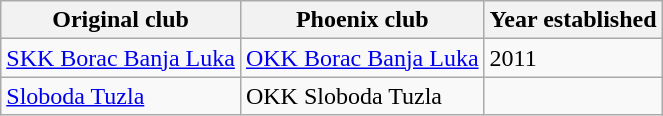<table class="wikitable">
<tr>
<th>Original club</th>
<th>Phoenix club</th>
<th>Year established</th>
</tr>
<tr>
<td><a href='#'>SKK Borac Banja Luka</a></td>
<td><a href='#'>OKK Borac Banja Luka</a></td>
<td>2011</td>
</tr>
<tr>
<td><a href='#'>Sloboda Tuzla</a></td>
<td>OKK Sloboda Tuzla</td>
<td></td>
</tr>
</table>
